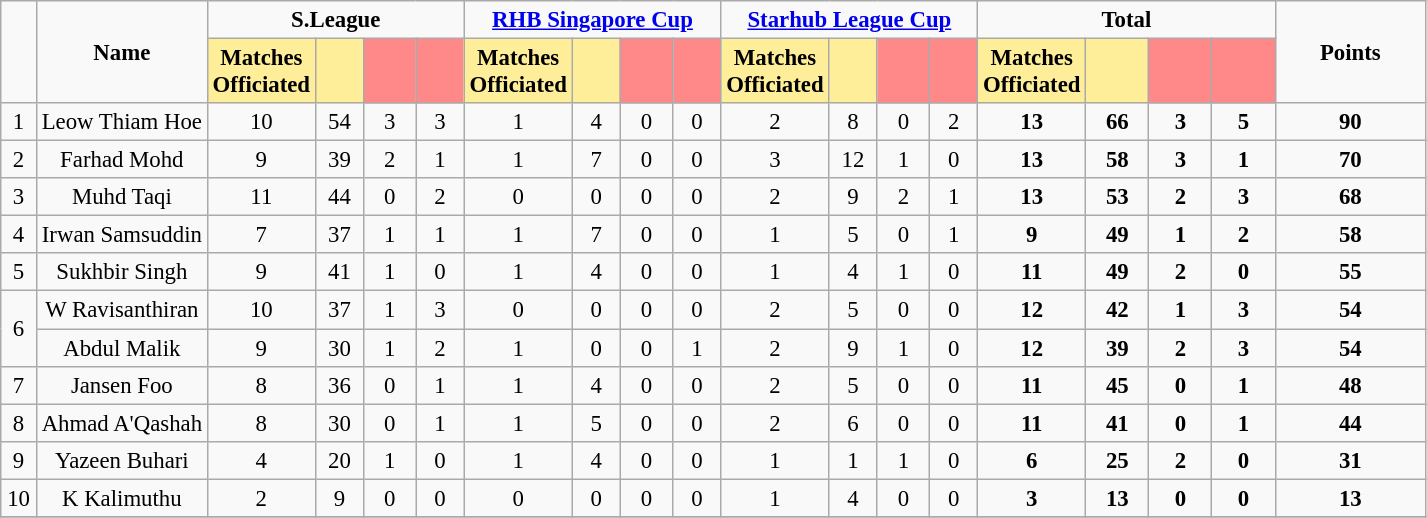<table class="wikitable" style="font-size: 95%; text-align: center;">
<tr>
<td rowspan="2" style="width:2.5%; text-align:center;"><strong></strong></td>
<td rowspan="2" style="width:12%; text-align:center;"><strong>Name</strong></td>
<td colspan="4" style="text-align:center;"><strong>S.League</strong></td>
<td colspan="4" style="text-align:center;"><strong><a href='#'>RHB Singapore Cup</a></strong></td>
<td colspan="4" style="text-align:center;"><strong><a href='#'>Starhub League Cup</a></strong></td>
<td colspan="4" style="text-align:center;"><strong>Total</strong></td>
<td colspan="1" rowspan="2" style="text-align:center;"><strong>Points</strong></td>
</tr>
<tr>
<th style="width:25px; background:#fe9;">Matches Officiated</th>
<th style="width:25px; background:#fe9;"></th>
<th style="width:28px; background:#ff8888;"></th>
<th style="width:25px; background:#ff8888;"></th>
<th style="width:25px; background:#fe9;">Matches Officiated</th>
<th style="width:25px; background:#fe9;"></th>
<th style="width:28px; background:#ff8888;"></th>
<th style="width:25px; background:#ff8888;"></th>
<th style="width:25px; background:#fe9;">Matches Officiated</th>
<th style="width:25px; background:#fe9;"></th>
<th style="width:28px; background:#ff8888;"></th>
<th style="width:25px; background:#ff8888;"></th>
<th style="width:25px; background:#fe9;">Matches Officiated</th>
<th style="width:35px; background:#fe9;"></th>
<th style="width:35px; background:#ff8888;"></th>
<th style="width:35px; background:#ff8888;"></th>
</tr>
<tr>
<td rowspan="1">1</td>
<td>Leow Thiam Hoe</td>
<td>10</td>
<td>54</td>
<td>3</td>
<td>3</td>
<td>1</td>
<td>4</td>
<td>0</td>
<td>0</td>
<td>2</td>
<td>8</td>
<td>0</td>
<td>2</td>
<td><strong>13</strong></td>
<td><strong>66</strong></td>
<td><strong>3</strong></td>
<td><strong>5</strong></td>
<td><strong>90</strong></td>
</tr>
<tr>
<td rowspan="1">2</td>
<td>Farhad Mohd</td>
<td>9</td>
<td>39</td>
<td>2</td>
<td>1</td>
<td>1</td>
<td>7</td>
<td>0</td>
<td>0</td>
<td>3</td>
<td>12</td>
<td>1</td>
<td>0</td>
<td><strong>13</strong></td>
<td><strong>58</strong></td>
<td><strong>3</strong></td>
<td><strong>1</strong></td>
<td><strong>70</strong></td>
</tr>
<tr>
<td rowspan="1">3</td>
<td>Muhd Taqi</td>
<td>11</td>
<td>44</td>
<td>0</td>
<td>2</td>
<td>0</td>
<td>0</td>
<td>0</td>
<td>0</td>
<td>2</td>
<td>9</td>
<td>2</td>
<td>1</td>
<td><strong>13</strong></td>
<td><strong>53</strong></td>
<td><strong>2</strong></td>
<td><strong>3</strong></td>
<td><strong>68</strong></td>
</tr>
<tr>
<td rowspan="1">4</td>
<td>Irwan Samsuddin</td>
<td>7</td>
<td>37</td>
<td>1</td>
<td>1</td>
<td>1</td>
<td>7</td>
<td>0</td>
<td>0</td>
<td>1</td>
<td>5</td>
<td>0</td>
<td>1</td>
<td><strong>9</strong></td>
<td><strong>49</strong></td>
<td><strong>1</strong></td>
<td><strong>2</strong></td>
<td><strong>58</strong></td>
</tr>
<tr>
<td rowspan="1">5</td>
<td>Sukhbir Singh</td>
<td>9</td>
<td>41</td>
<td>1</td>
<td>0</td>
<td>1</td>
<td>4</td>
<td>0</td>
<td>0</td>
<td>1</td>
<td>4</td>
<td>1</td>
<td>0</td>
<td><strong>11</strong></td>
<td><strong>49</strong></td>
<td><strong>2</strong></td>
<td><strong>0</strong></td>
<td><strong>55</strong></td>
</tr>
<tr>
<td rowspan="2">6</td>
<td>W Ravisanthiran</td>
<td>10</td>
<td>37</td>
<td>1</td>
<td>3</td>
<td>0</td>
<td>0</td>
<td>0</td>
<td>0</td>
<td>2</td>
<td>5</td>
<td>0</td>
<td>0</td>
<td><strong>12</strong></td>
<td><strong>42</strong></td>
<td><strong>1</strong></td>
<td><strong>3</strong></td>
<td><strong>54</strong></td>
</tr>
<tr>
<td>Abdul Malik</td>
<td>9</td>
<td>30</td>
<td>1</td>
<td>2</td>
<td>1</td>
<td>0</td>
<td>0</td>
<td>1</td>
<td>2</td>
<td>9</td>
<td>1</td>
<td>0</td>
<td><strong>12</strong></td>
<td><strong>39</strong></td>
<td><strong>2</strong></td>
<td><strong>3</strong></td>
<td><strong>54</strong></td>
</tr>
<tr>
<td rowspan="1">7</td>
<td>Jansen Foo</td>
<td>8</td>
<td>36</td>
<td>0</td>
<td>1</td>
<td>1</td>
<td>4</td>
<td>0</td>
<td>0</td>
<td>2</td>
<td>5</td>
<td>0</td>
<td>0</td>
<td><strong>11</strong></td>
<td><strong>45</strong></td>
<td><strong>0</strong></td>
<td><strong>1</strong></td>
<td><strong>48</strong></td>
</tr>
<tr>
<td rowspan="1">8</td>
<td>Ahmad A'Qashah</td>
<td>8</td>
<td>30</td>
<td>0</td>
<td>1</td>
<td>1</td>
<td>5</td>
<td>0</td>
<td>0</td>
<td>2</td>
<td>6</td>
<td>0</td>
<td>0</td>
<td><strong>11</strong></td>
<td><strong>41</strong></td>
<td><strong>0</strong></td>
<td><strong>1</strong></td>
<td><strong>44</strong></td>
</tr>
<tr>
<td rowspan="1">9</td>
<td>Yazeen Buhari</td>
<td>4</td>
<td>20</td>
<td>1</td>
<td>0</td>
<td>1</td>
<td>4</td>
<td>0</td>
<td>0</td>
<td>1</td>
<td>1</td>
<td>1</td>
<td>0</td>
<td><strong>6</strong></td>
<td><strong>25</strong></td>
<td><strong>2</strong></td>
<td><strong>0</strong></td>
<td><strong>31</strong></td>
</tr>
<tr>
<td rowspan="1">10</td>
<td>K Kalimuthu</td>
<td>2</td>
<td>9</td>
<td>0</td>
<td>0</td>
<td>0</td>
<td>0</td>
<td>0</td>
<td>0</td>
<td>1</td>
<td>4</td>
<td>0</td>
<td>0</td>
<td><strong>3</strong></td>
<td><strong>13</strong></td>
<td><strong>0</strong></td>
<td><strong>0</strong></td>
<td><strong>13</strong></td>
</tr>
<tr>
</tr>
</table>
